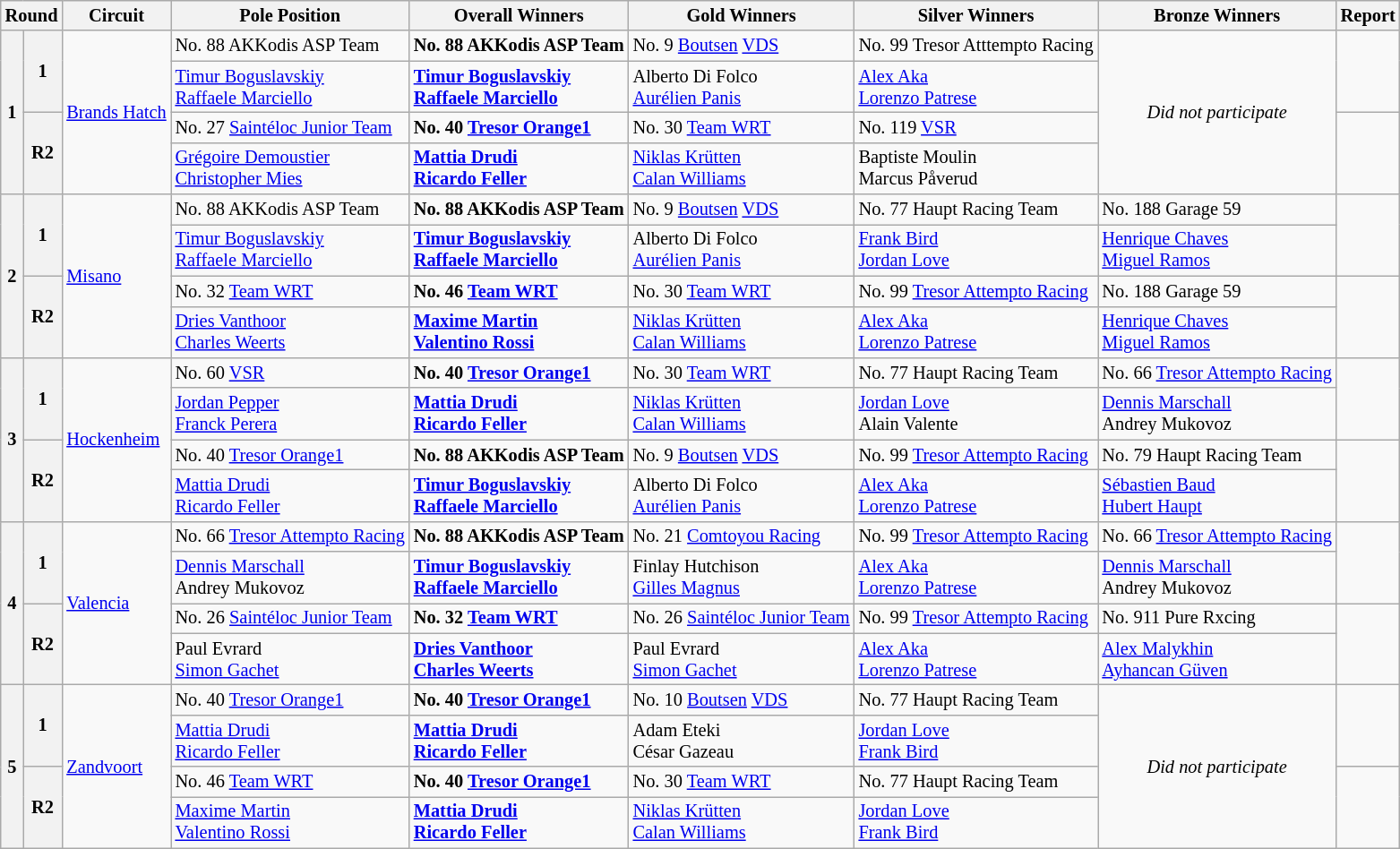<table class="wikitable" style=font-size:85%;">
<tr>
<th colspan=2>Round</th>
<th>Circuit</th>
<th>Pole Position</th>
<th>Overall Winners</th>
<th>Gold Winners</th>
<th>Silver Winners</th>
<th>Bronze Winners</th>
<th>Report</th>
</tr>
<tr>
<th rowspan=4>1</th>
<th rowspan=2>1</th>
<td rowspan=4> <a href='#'>Brands Hatch</a></td>
<td> No. 88 AKKodis ASP Team</td>
<td><strong> No. 88 AKKodis ASP Team</strong></td>
<td> No. 9 <a href='#'>Boutsen</a> <a href='#'>VDS</a></td>
<td> No. 99 Tresor Atttempto Racing</td>
<td rowspan=4 align=center><em>Did not participate</em></td>
<td rowspan="2"></td>
</tr>
<tr>
<td> <a href='#'>Timur Boguslavskiy</a><br> <a href='#'>Raffaele Marciello</a></td>
<td><strong> <a href='#'>Timur Boguslavskiy</a><br> <a href='#'>Raffaele Marciello</a></strong></td>
<td> Alberto Di Folco<br> <a href='#'>Aurélien Panis</a></td>
<td> <a href='#'>Alex Aka</a><br> <a href='#'>Lorenzo Patrese</a></td>
</tr>
<tr>
<th rowspan=2>R2</th>
<td> No. 27 <a href='#'>Saintéloc Junior Team</a></td>
<td><strong> No. 40 <a href='#'>Tresor Orange1</a></strong></td>
<td> No. 30 <a href='#'>Team WRT</a></td>
<td> No. 119 <a href='#'>VSR</a></td>
<td rowspan="2"></td>
</tr>
<tr>
<td> <a href='#'>Grégoire Demoustier</a><br> <a href='#'>Christopher Mies</a></td>
<td><strong> <a href='#'>Mattia Drudi</a><br> <a href='#'>Ricardo Feller</a></strong></td>
<td> <a href='#'>Niklas Krütten</a><br> <a href='#'>Calan Williams</a></td>
<td> Baptiste Moulin<br> Marcus Påverud</td>
</tr>
<tr>
<th rowspan=4>2</th>
<th rowspan=2>1</th>
<td rowspan=4> <a href='#'>Misano</a></td>
<td> No. 88 AKKodis ASP Team</td>
<td><strong> No. 88 AKKodis ASP Team</strong></td>
<td> No. 9 <a href='#'>Boutsen</a> <a href='#'>VDS</a></td>
<td> No. 77 Haupt Racing Team</td>
<td> No. 188 Garage 59</td>
<td rowspan="2"></td>
</tr>
<tr>
<td> <a href='#'>Timur Boguslavskiy</a><br> <a href='#'>Raffaele Marciello</a></td>
<td><strong> <a href='#'>Timur Boguslavskiy</a><br> <a href='#'>Raffaele Marciello</a></strong></td>
<td> Alberto Di Folco<br> <a href='#'>Aurélien Panis</a></td>
<td> <a href='#'>Frank Bird</a><br> <a href='#'>Jordan Love</a></td>
<td> <a href='#'>Henrique Chaves</a><br> <a href='#'>Miguel Ramos</a></td>
</tr>
<tr>
<th rowspan=2>R2</th>
<td> No. 32 <a href='#'>Team WRT</a></td>
<td><strong> No. 46 <a href='#'>Team WRT</a></strong></td>
<td> No. 30 <a href='#'>Team WRT</a></td>
<td> No. 99 <a href='#'>Tresor Attempto Racing</a></td>
<td> No. 188 Garage 59</td>
<td rowspan="2"></td>
</tr>
<tr>
<td> <a href='#'>Dries Vanthoor</a><br> <a href='#'>Charles Weerts</a></td>
<td><strong> <a href='#'>Maxime Martin</a><br> <a href='#'>Valentino Rossi</a></strong></td>
<td> <a href='#'>Niklas Krütten</a><br> <a href='#'>Calan Williams</a></td>
<td> <a href='#'>Alex Aka</a><br> <a href='#'>Lorenzo Patrese</a></td>
<td> <a href='#'>Henrique Chaves</a><br> <a href='#'>Miguel Ramos</a></td>
</tr>
<tr>
<th rowspan=4>3</th>
<th rowspan=2>1</th>
<td rowspan=4> <a href='#'>Hockenheim</a></td>
<td> No. 60 <a href='#'>VSR</a></td>
<td><strong> No. 40 <a href='#'>Tresor Orange1</a></strong></td>
<td> No. 30 <a href='#'>Team WRT</a></td>
<td> No. 77 Haupt Racing Team</td>
<td> No. 66 <a href='#'>Tresor Attempto Racing</a></td>
<td rowspan="2"></td>
</tr>
<tr>
<td> <a href='#'>Jordan Pepper</a><br> <a href='#'>Franck Perera</a></td>
<td><strong> <a href='#'>Mattia Drudi</a><br> <a href='#'>Ricardo Feller</a></strong></td>
<td> <a href='#'>Niklas Krütten</a><br> <a href='#'>Calan Williams</a></td>
<td> <a href='#'>Jordan Love</a><br> Alain Valente</td>
<td> <a href='#'>Dennis Marschall</a><br> Andrey Mukovoz</td>
</tr>
<tr>
<th rowspan=2>R2</th>
<td> No. 40 <a href='#'>Tresor Orange1</a></td>
<td><strong> No. 88 AKKodis ASP Team</strong></td>
<td> No. 9 <a href='#'>Boutsen</a> <a href='#'>VDS</a></td>
<td> No. 99 <a href='#'>Tresor Attempto Racing</a></td>
<td> No. 79 Haupt Racing Team</td>
<td rowspan="2"></td>
</tr>
<tr>
<td> <a href='#'>Mattia Drudi</a><br> <a href='#'>Ricardo Feller</a></td>
<td><strong> <a href='#'>Timur Boguslavskiy</a><br> <a href='#'>Raffaele Marciello</a></strong></td>
<td> Alberto Di Folco<br> <a href='#'>Aurélien Panis</a></td>
<td> <a href='#'>Alex Aka</a><br> <a href='#'>Lorenzo Patrese</a></td>
<td> <a href='#'>Sébastien Baud</a><br> <a href='#'>Hubert Haupt</a></td>
</tr>
<tr>
<th rowspan=4>4</th>
<th rowspan=2>1</th>
<td rowspan=4> <a href='#'>Valencia</a></td>
<td> No. 66 <a href='#'>Tresor Attempto Racing</a></td>
<td><strong> No. 88 AKKodis ASP Team</strong></td>
<td> No. 21 <a href='#'>Comtoyou Racing</a></td>
<td> No. 99 <a href='#'>Tresor Attempto Racing</a></td>
<td> No. 66 <a href='#'>Tresor Attempto Racing</a></td>
<td rowspan="2"></td>
</tr>
<tr>
<td> <a href='#'>Dennis Marschall</a><br> Andrey Mukovoz</td>
<td><strong> <a href='#'>Timur Boguslavskiy</a><br> <a href='#'>Raffaele Marciello</a></strong></td>
<td> Finlay Hutchison<br> <a href='#'>Gilles Magnus</a></td>
<td> <a href='#'>Alex Aka</a><br> <a href='#'>Lorenzo Patrese</a></td>
<td> <a href='#'>Dennis Marschall</a><br> Andrey Mukovoz</td>
</tr>
<tr>
<th rowspan=2>R2</th>
<td> No. 26 <a href='#'>Saintéloc Junior Team</a></td>
<td><strong> No. 32 <a href='#'>Team WRT</a></strong></td>
<td> No. 26 <a href='#'>Saintéloc Junior Team</a></td>
<td> No. 99 <a href='#'>Tresor Attempto Racing</a></td>
<td> No. 911 Pure Rxcing</td>
<td rowspan="2"></td>
</tr>
<tr>
<td> Paul Evrard<br> <a href='#'>Simon Gachet</a></td>
<td><strong> <a href='#'>Dries Vanthoor</a><br> <a href='#'>Charles Weerts</a></strong></td>
<td> Paul Evrard<br> <a href='#'>Simon Gachet</a></td>
<td> <a href='#'>Alex Aka</a><br> <a href='#'>Lorenzo Patrese</a></td>
<td> <a href='#'>Alex Malykhin</a><br> <a href='#'>Ayhancan Güven</a></td>
</tr>
<tr>
<th rowspan=4>5</th>
<th rowspan=2>1</th>
<td rowspan=4> <a href='#'>Zandvoort</a></td>
<td> No. 40 <a href='#'>Tresor Orange1</a></td>
<td><strong> No. 40 <a href='#'>Tresor Orange1</a></strong></td>
<td> No. 10 <a href='#'>Boutsen</a> <a href='#'>VDS</a></td>
<td> No. 77 Haupt Racing Team</td>
<td rowspan=4 align=center><em>Did not participate</em></td>
<td rowspan="2"></td>
</tr>
<tr>
<td> <a href='#'>Mattia Drudi</a><br> <a href='#'>Ricardo Feller</a></td>
<td><strong> <a href='#'>Mattia Drudi</a><br> <a href='#'>Ricardo Feller</a></strong></td>
<td> Adam Eteki<br> César Gazeau</td>
<td> <a href='#'>Jordan Love</a><br> <a href='#'>Frank Bird</a></td>
</tr>
<tr>
<th rowspan=2>R2</th>
<td> No. 46 <a href='#'>Team WRT</a></td>
<td><strong> No. 40 <a href='#'>Tresor Orange1</a></strong></td>
<td> No. 30 <a href='#'>Team WRT</a></td>
<td> No. 77 Haupt Racing Team</td>
<td rowspan="2"></td>
</tr>
<tr>
<td> <a href='#'>Maxime Martin</a><br> <a href='#'>Valentino Rossi</a></td>
<td><strong> <a href='#'>Mattia Drudi</a><br> <a href='#'>Ricardo Feller</a></strong></td>
<td> <a href='#'>Niklas Krütten</a><br> <a href='#'>Calan Williams</a></td>
<td> <a href='#'>Jordan Love</a><br> <a href='#'>Frank Bird</a></td>
</tr>
</table>
